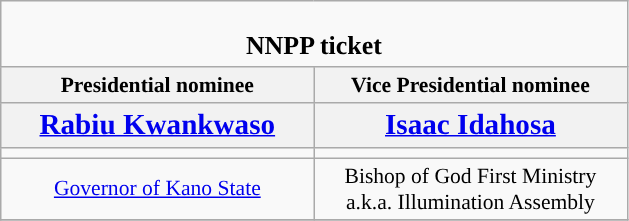<table class="wikitable" style="font-size:90%; text-align:center;">
<tr>
<td colspan="5" style="background:"><br><big><strong>NNPP ticket</strong></big></td>
</tr>
<tr>
<th>Presidential nominee</th>
<th>Vice Presidential nominee</th>
</tr>
<tr>
<th style="width:3em; font-size:135%; width:200px;"><a href='#'>Rabiu Kwankwaso</a></th>
<th style="width:3em; font-size:135%; width:200px;"><a href='#'>Isaac Idahosa</a></th>
</tr>
<tr>
<td></td>
<td></td>
</tr>
<tr>
<td><a href='#'>Governor of Kano State</a><br></td>
<td>Bishop of God First Ministry a.k.a. Illumination Assembly<br></td>
</tr>
<tr>
</tr>
</table>
